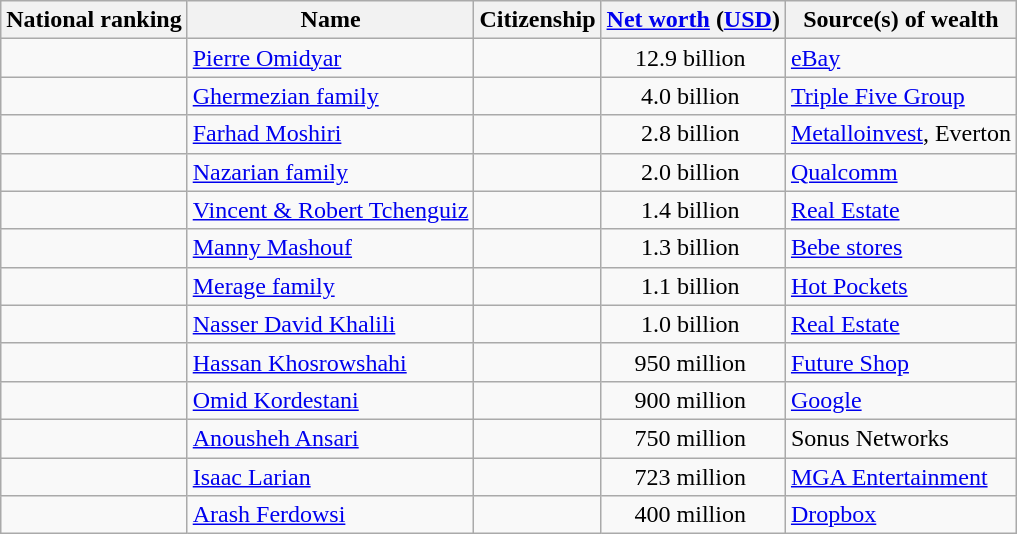<table class="wikitable sortable">
<tr>
<th>National ranking</th>
<th>Name</th>
<th>Citizenship</th>
<th><a href='#'>Net worth</a> (<a href='#'>USD</a>)</th>
<th>Source(s) of wealth</th>
</tr>
<tr>
<td style="text-align:center;"></td>
<td><a href='#'>Pierre Omidyar</a></td>
<td></td>
<td style="text-align:center;">12.9 billion </td>
<td><a href='#'>eBay</a></td>
</tr>
<tr>
<td style="text-align:center;"></td>
<td><a href='#'>Ghermezian family</a></td>
<td></td>
<td style="text-align:center;">4.0 billion </td>
<td><a href='#'>Triple Five Group</a></td>
</tr>
<tr>
<td style="text-align:center;"></td>
<td><a href='#'>Farhad Moshiri</a></td>
<td></td>
<td style="text-align:center;">2.8 billion </td>
<td><a href='#'>Metalloinvest</a>, Everton</td>
</tr>
<tr>
<td style="text-align:center;"></td>
<td><a href='#'>Nazarian family</a></td>
<td></td>
<td style="text-align:center;">2.0 billion </td>
<td><a href='#'>Qualcomm</a></td>
</tr>
<tr>
<td style="text-align:center;"></td>
<td><a href='#'>Vincent & Robert Tchenguiz</a></td>
<td></td>
<td style="text-align:center;">1.4 billion </td>
<td><a href='#'>Real Estate</a></td>
</tr>
<tr>
<td style="text-align:center;"></td>
<td><a href='#'>Manny Mashouf</a></td>
<td></td>
<td style="text-align:center;">1.3 billion </td>
<td><a href='#'>Bebe stores</a></td>
</tr>
<tr>
<td style="text-align:center;"></td>
<td><a href='#'>Merage family</a></td>
<td></td>
<td style="text-align:center;">1.1 billion </td>
<td><a href='#'>Hot Pockets</a></td>
</tr>
<tr>
<td style="text-align:center;"></td>
<td><a href='#'>Nasser David Khalili</a></td>
<td></td>
<td style="text-align:center;">1.0 billion </td>
<td><a href='#'>Real Estate</a></td>
</tr>
<tr>
<td style="text-align:center;"></td>
<td><a href='#'>Hassan Khosrowshahi</a></td>
<td></td>
<td style="text-align:center;">950 million </td>
<td><a href='#'>Future Shop</a></td>
</tr>
<tr>
<td style="text-align:center;"></td>
<td><a href='#'>Omid Kordestani</a></td>
<td></td>
<td style="text-align:center;">900 million </td>
<td><a href='#'>Google</a></td>
</tr>
<tr>
<td style="text-align:center;"></td>
<td><a href='#'>Anousheh Ansari</a></td>
<td></td>
<td style="text-align:center;">750 million </td>
<td>Sonus Networks</td>
</tr>
<tr>
<td style="text-align:center;"></td>
<td><a href='#'>Isaac Larian</a></td>
<td></td>
<td style="text-align:center;">723 million </td>
<td><a href='#'>MGA Entertainment</a></td>
</tr>
<tr>
<td style="text-align:center;"></td>
<td><a href='#'>Arash Ferdowsi</a></td>
<td></td>
<td style="text-align:center;">400 million </td>
<td><a href='#'>Dropbox</a></td>
</tr>
</table>
